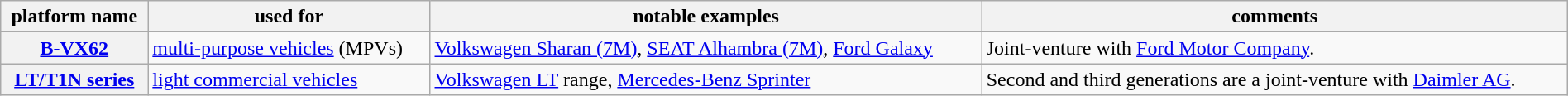<table class="wikitable" border="1" width=100%>
<tr>
<th>platform name</th>
<th>used for</th>
<th>notable examples</th>
<th>comments</th>
</tr>
<tr>
<th><a href='#'>B-VX62</a></th>
<td><a href='#'>multi-purpose vehicles</a> (MPVs)</td>
<td><a href='#'>Volkswagen Sharan (7M)</a>, <a href='#'>SEAT Alhambra (7M)</a>, <a href='#'>Ford Galaxy</a></td>
<td>Joint-venture with <a href='#'>Ford Motor Company</a>.</td>
</tr>
<tr>
<th><a href='#'>LT/T1N series</a></th>
<td><a href='#'>light commercial vehicles</a></td>
<td><a href='#'>Volkswagen LT</a> range, <a href='#'>Mercedes-Benz Sprinter</a></td>
<td>Second and third generations are a joint-venture with <a href='#'>Daimler AG</a>.</td>
</tr>
</table>
